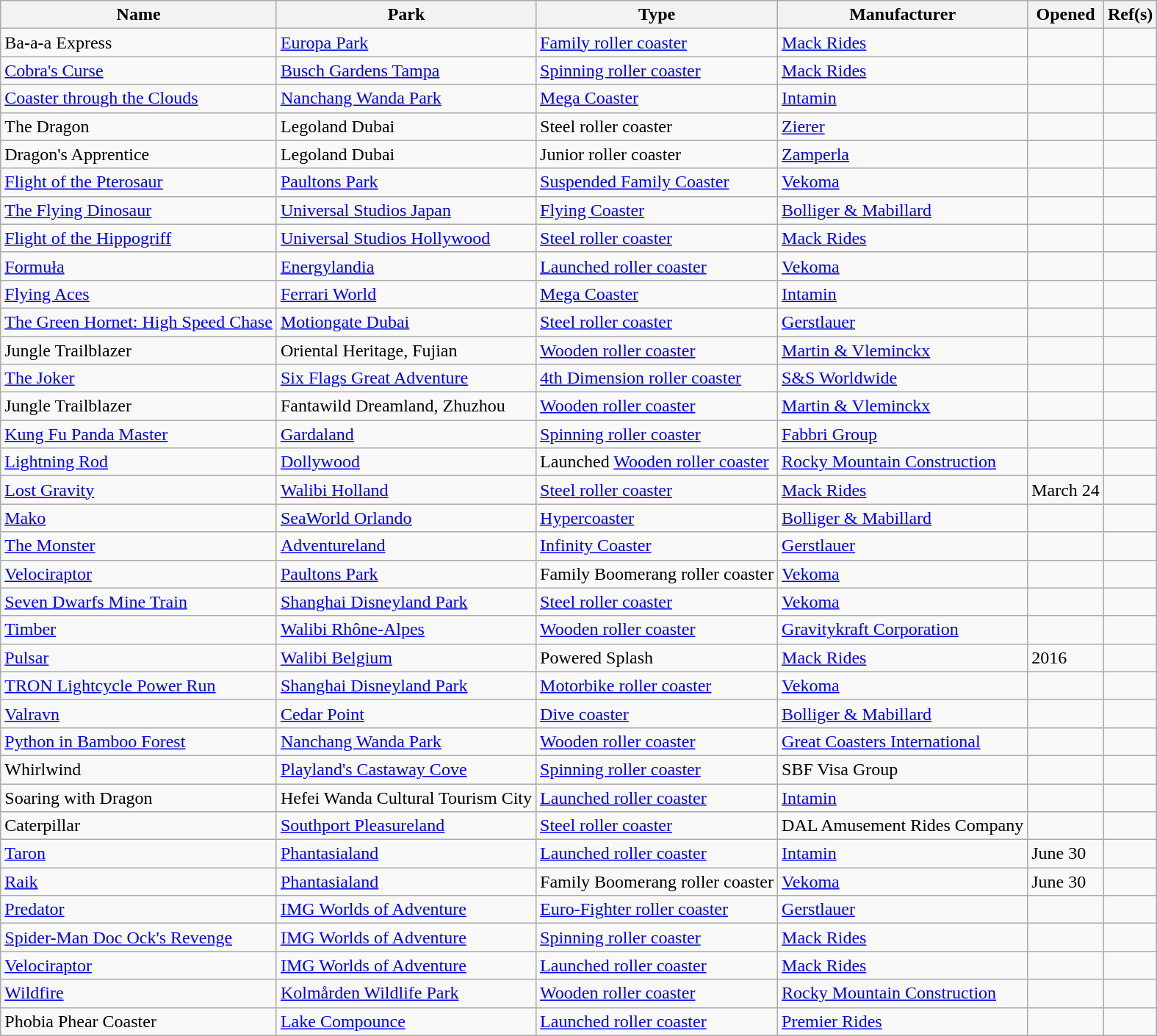<table class="wikitable sortable">
<tr>
<th>Name</th>
<th>Park</th>
<th>Type</th>
<th>Manufacturer</th>
<th>Opened</th>
<th class="unsortable">Ref(s)</th>
</tr>
<tr>
<td>Ba-a-a Express</td>
<td><a href='#'>Europa Park</a></td>
<td><a href='#'>Family roller coaster</a></td>
<td><a href='#'>Mack Rides</a></td>
<td></td>
<td></td>
</tr>
<tr>
<td><a href='#'>Cobra's Curse</a></td>
<td><a href='#'>Busch Gardens Tampa</a></td>
<td><a href='#'>Spinning roller coaster</a></td>
<td><a href='#'>Mack Rides</a></td>
<td></td>
<td></td>
</tr>
<tr>
<td><a href='#'>Coaster through the Clouds</a></td>
<td><a href='#'>Nanchang Wanda Park</a></td>
<td><a href='#'>Mega Coaster</a></td>
<td><a href='#'>Intamin</a></td>
<td></td>
<td></td>
</tr>
<tr>
<td>The Dragon</td>
<td>Legoland Dubai</td>
<td>Steel roller coaster</td>
<td><a href='#'>Zierer</a></td>
<td></td>
<td></td>
</tr>
<tr>
<td>Dragon's Apprentice</td>
<td>Legoland Dubai</td>
<td>Junior roller coaster</td>
<td><a href='#'>Zamperla</a></td>
<td></td>
<td></td>
</tr>
<tr>
<td><a href='#'>Flight of the Pterosaur</a></td>
<td><a href='#'>Paultons Park</a></td>
<td><a href='#'>Suspended Family Coaster</a></td>
<td><a href='#'>Vekoma</a></td>
<td></td>
<td></td>
</tr>
<tr>
<td><a href='#'>The Flying Dinosaur</a></td>
<td><a href='#'>Universal Studios Japan</a></td>
<td><a href='#'>Flying Coaster</a></td>
<td><a href='#'>Bolliger & Mabillard</a></td>
<td></td>
<td></td>
</tr>
<tr>
<td><a href='#'>Flight of the Hippogriff</a></td>
<td><a href='#'>Universal Studios Hollywood</a></td>
<td><a href='#'>Steel roller coaster</a></td>
<td><a href='#'>Mack Rides</a></td>
<td></td>
<td></td>
</tr>
<tr>
<td><a href='#'>Formuła</a></td>
<td><a href='#'>Energylandia</a></td>
<td><a href='#'>Launched roller coaster</a></td>
<td><a href='#'>Vekoma</a></td>
<td></td>
<td></td>
</tr>
<tr>
<td><a href='#'>Flying Aces</a></td>
<td><a href='#'>Ferrari World</a></td>
<td><a href='#'>Mega Coaster</a></td>
<td><a href='#'>Intamin</a></td>
<td></td>
<td></td>
</tr>
<tr>
<td><a href='#'>The Green Hornet: High Speed Chase</a></td>
<td><a href='#'>Motiongate Dubai</a></td>
<td><a href='#'>Steel roller coaster</a></td>
<td><a href='#'>Gerstlauer</a></td>
<td></td>
<td></td>
</tr>
<tr>
<td>Jungle Trailblazer</td>
<td>Oriental Heritage, Fujian</td>
<td><a href='#'>Wooden roller coaster</a></td>
<td><a href='#'>Martin & Vleminckx</a></td>
<td></td>
<td></td>
</tr>
<tr>
<td><a href='#'>The Joker</a></td>
<td><a href='#'>Six Flags Great Adventure</a></td>
<td><a href='#'>4th Dimension roller coaster</a></td>
<td><a href='#'>S&S Worldwide</a></td>
<td></td>
<td></td>
</tr>
<tr>
<td>Jungle Trailblazer</td>
<td>Fantawild Dreamland, Zhuzhou</td>
<td><a href='#'>Wooden roller coaster</a></td>
<td><a href='#'>Martin & Vleminckx</a></td>
<td></td>
<td></td>
</tr>
<tr>
<td><a href='#'>Kung Fu Panda Master</a></td>
<td><a href='#'>Gardaland</a></td>
<td><a href='#'>Spinning roller coaster</a></td>
<td><a href='#'>Fabbri Group</a></td>
<td></td>
<td></td>
</tr>
<tr>
<td><a href='#'>Lightning Rod</a></td>
<td><a href='#'>Dollywood</a></td>
<td>Launched <a href='#'>Wooden roller coaster</a></td>
<td><a href='#'>Rocky Mountain Construction</a></td>
<td></td>
<td></td>
</tr>
<tr>
<td><a href='#'>Lost Gravity</a></td>
<td><a href='#'>Walibi Holland</a></td>
<td><a href='#'>Steel roller coaster</a></td>
<td><a href='#'>Mack Rides</a></td>
<td>March 24</td>
<td></td>
</tr>
<tr>
<td><a href='#'>Mako</a></td>
<td><a href='#'>SeaWorld Orlando</a></td>
<td><a href='#'>Hypercoaster</a></td>
<td><a href='#'>Bolliger & Mabillard</a></td>
<td></td>
<td></td>
</tr>
<tr>
<td><a href='#'>The Monster</a></td>
<td><a href='#'>Adventureland</a></td>
<td><a href='#'>Infinity Coaster</a></td>
<td><a href='#'>Gerstlauer</a></td>
<td></td>
<td></td>
</tr>
<tr>
<td><a href='#'>Velociraptor</a></td>
<td><a href='#'>Paultons Park</a></td>
<td>Family Boomerang roller coaster</td>
<td><a href='#'>Vekoma</a></td>
<td></td>
<td></td>
</tr>
<tr>
<td><a href='#'>Seven Dwarfs Mine Train</a></td>
<td><a href='#'>Shanghai Disneyland Park</a></td>
<td><a href='#'>Steel roller coaster</a></td>
<td><a href='#'>Vekoma</a></td>
<td></td>
<td></td>
</tr>
<tr>
<td><a href='#'>Timber</a></td>
<td><a href='#'>Walibi Rhône-Alpes</a></td>
<td><a href='#'>Wooden roller coaster</a></td>
<td><a href='#'>Gravitykraft Corporation</a></td>
<td></td>
<td></td>
</tr>
<tr>
<td><a href='#'>Pulsar</a></td>
<td><a href='#'>Walibi Belgium</a></td>
<td>Powered Splash</td>
<td><a href='#'>Mack Rides</a></td>
<td>2016</td>
<td></td>
</tr>
<tr>
<td><a href='#'>TRON Lightcycle Power Run</a></td>
<td><a href='#'>Shanghai Disneyland Park</a></td>
<td><a href='#'>Motorbike roller coaster</a></td>
<td><a href='#'>Vekoma</a></td>
<td></td>
<td></td>
</tr>
<tr>
<td><a href='#'>Valravn</a></td>
<td><a href='#'>Cedar Point</a></td>
<td><a href='#'>Dive coaster</a></td>
<td><a href='#'>Bolliger & Mabillard</a></td>
<td></td>
<td></td>
</tr>
<tr>
<td><a href='#'>Python in Bamboo Forest</a></td>
<td><a href='#'>Nanchang Wanda Park</a></td>
<td><a href='#'>Wooden roller coaster</a></td>
<td><a href='#'>Great Coasters International</a></td>
<td></td>
<td></td>
</tr>
<tr>
<td>Whirlwind</td>
<td><a href='#'>Playland's Castaway Cove</a></td>
<td><a href='#'>Spinning roller coaster</a></td>
<td>SBF Visa Group</td>
<td></td>
<td></td>
</tr>
<tr>
<td>Soaring with Dragon</td>
<td>Hefei Wanda Cultural Tourism City</td>
<td><a href='#'>Launched roller coaster</a></td>
<td><a href='#'>Intamin</a></td>
<td></td>
<td></td>
</tr>
<tr>
<td>Caterpillar</td>
<td><a href='#'>Southport Pleasureland</a></td>
<td><a href='#'>Steel roller coaster</a></td>
<td>DAL Amusement Rides Company</td>
<td></td>
<td></td>
</tr>
<tr>
<td><a href='#'>Taron</a></td>
<td><a href='#'>Phantasialand</a></td>
<td><a href='#'>Launched roller coaster</a></td>
<td><a href='#'>Intamin</a></td>
<td>June 30</td>
<td></td>
</tr>
<tr>
<td><a href='#'>Raik</a></td>
<td><a href='#'>Phantasialand</a></td>
<td>Family Boomerang roller coaster</td>
<td><a href='#'>Vekoma</a></td>
<td>June 30</td>
<td></td>
</tr>
<tr>
<td><a href='#'>Predator</a></td>
<td><a href='#'>IMG Worlds of Adventure</a></td>
<td><a href='#'>Euro-Fighter roller coaster</a></td>
<td><a href='#'>Gerstlauer</a></td>
<td></td>
<td></td>
</tr>
<tr>
<td><a href='#'>Spider-Man Doc Ock's Revenge</a></td>
<td><a href='#'>IMG Worlds of Adventure</a></td>
<td><a href='#'>Spinning roller coaster</a></td>
<td><a href='#'>Mack Rides</a></td>
<td></td>
<td></td>
</tr>
<tr>
<td><a href='#'>Velociraptor</a></td>
<td><a href='#'>IMG Worlds of Adventure</a></td>
<td><a href='#'>Launched roller coaster</a></td>
<td><a href='#'>Mack Rides</a></td>
<td></td>
<td></td>
</tr>
<tr>
<td><a href='#'>Wildfire</a></td>
<td><a href='#'>Kolmården Wildlife Park</a></td>
<td><a href='#'>Wooden roller coaster</a></td>
<td><a href='#'>Rocky Mountain Construction</a></td>
<td></td>
<td></td>
</tr>
<tr>
<td>Phobia Phear Coaster</td>
<td><a href='#'>Lake Compounce</a></td>
<td><a href='#'>Launched roller coaster</a></td>
<td><a href='#'>Premier Rides</a></td>
<td></td>
<td></td>
</tr>
</table>
